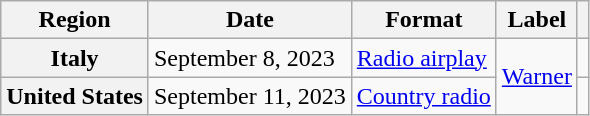<table class="wikitable plainrowheaders">
<tr>
<th scope="col">Region</th>
<th scope="col">Date</th>
<th scope="col">Format</th>
<th scope="col">Label</th>
<th scope="col"></th>
</tr>
<tr>
<th scope="row">Italy</th>
<td>September 8, 2023</td>
<td><a href='#'>Radio airplay</a></td>
<td rowspan="2"><a href='#'>Warner</a></td>
<td align="center"></td>
</tr>
<tr>
<th scope="row">United States</th>
<td>September 11, 2023</td>
<td><a href='#'>Country radio</a></td>
<td align="center"></td>
</tr>
</table>
